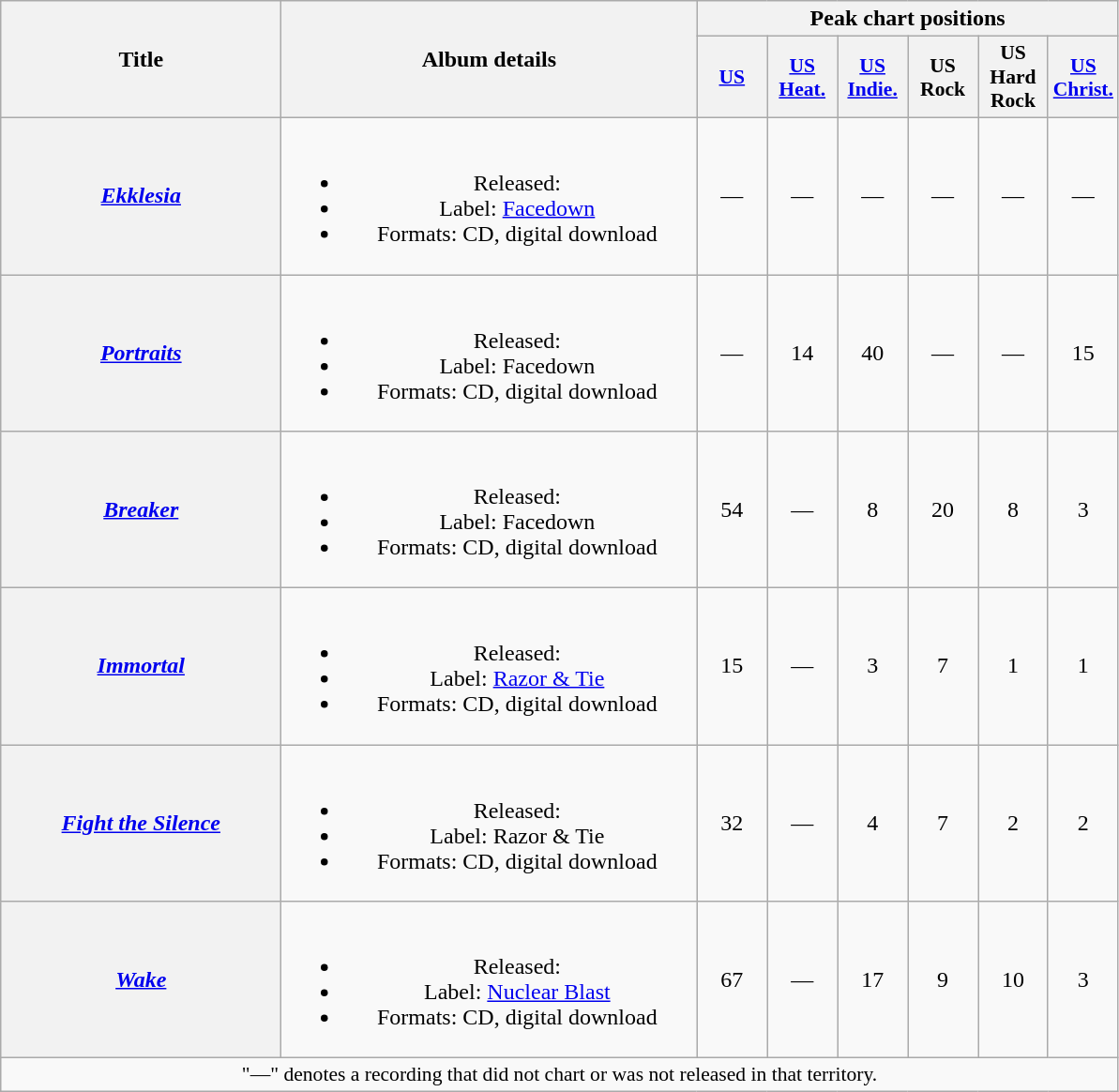<table class="wikitable plainrowheaders" style="text-align:center;">
<tr>
<th scope="col" rowspan="2" style="width:12em;">Title</th>
<th scope="col" rowspan="2" style="width:18em;">Album details</th>
<th scope="col" colspan="10">Peak chart positions</th>
</tr>
<tr>
<th scope="col" style="width:3em;font-size:90%;"><a href='#'>US</a><br></th>
<th scope="col" style="width:3em;font-size:90%;"><a href='#'>US<br>Heat.</a><br></th>
<th scope="col" style="width:3em;font-size:90%;"><a href='#'>US<br>Indie.</a><br></th>
<th scope="col" style="width:3em;font-size:90%;">US<br>Rock<br></th>
<th scope="col" style="width:3em;font-size:90%;">US<br>Hard Rock<br></th>
<th scope="col" style="width:3em;font-size:90%;"><a href='#'>US<br>Christ.</a><br></th>
</tr>
<tr>
<th scope="row"><em><a href='#'>Ekklesia</a></em></th>
<td><br><ul><li>Released: </li><li>Label: <a href='#'>Facedown</a></li><li>Formats: CD, digital download</li></ul></td>
<td>—</td>
<td>—</td>
<td>—</td>
<td>—</td>
<td>—</td>
<td>—</td>
</tr>
<tr>
<th scope="row"><em><a href='#'>Portraits</a></em></th>
<td><br><ul><li>Released: </li><li>Label: Facedown</li><li>Formats: CD, digital download</li></ul></td>
<td>—</td>
<td>14</td>
<td>40</td>
<td>—</td>
<td>—</td>
<td>15</td>
</tr>
<tr>
<th scope="row"><em><a href='#'>Breaker</a></em></th>
<td><br><ul><li>Released: </li><li>Label: Facedown</li><li>Formats: CD, digital download</li></ul></td>
<td>54</td>
<td>—</td>
<td>8</td>
<td>20</td>
<td>8</td>
<td>3</td>
</tr>
<tr>
<th scope="row"><em><a href='#'>Immortal</a></em></th>
<td><br><ul><li>Released: </li><li>Label: <a href='#'>Razor & Tie</a></li><li>Formats: CD, digital download</li></ul></td>
<td>15</td>
<td>—</td>
<td>3</td>
<td>7</td>
<td>1</td>
<td>1</td>
</tr>
<tr>
<th scope="row"><em><a href='#'>Fight the Silence</a></em></th>
<td><br><ul><li>Released: </li><li>Label: Razor & Tie</li><li>Formats: CD, digital download</li></ul></td>
<td>32</td>
<td>—</td>
<td>4</td>
<td>7</td>
<td>2</td>
<td>2</td>
</tr>
<tr>
<th scope="row"><em><a href='#'>Wake</a></em></th>
<td><br><ul><li>Released: </li><li>Label: <a href='#'>Nuclear Blast</a></li><li>Formats: CD, digital download</li></ul></td>
<td>67</td>
<td>—</td>
<td>17</td>
<td>9</td>
<td>10</td>
<td>3</td>
</tr>
<tr>
<td colspan="15" style="font-size:90%">"—" denotes a recording that did not chart or was not released in that territory.</td>
</tr>
</table>
